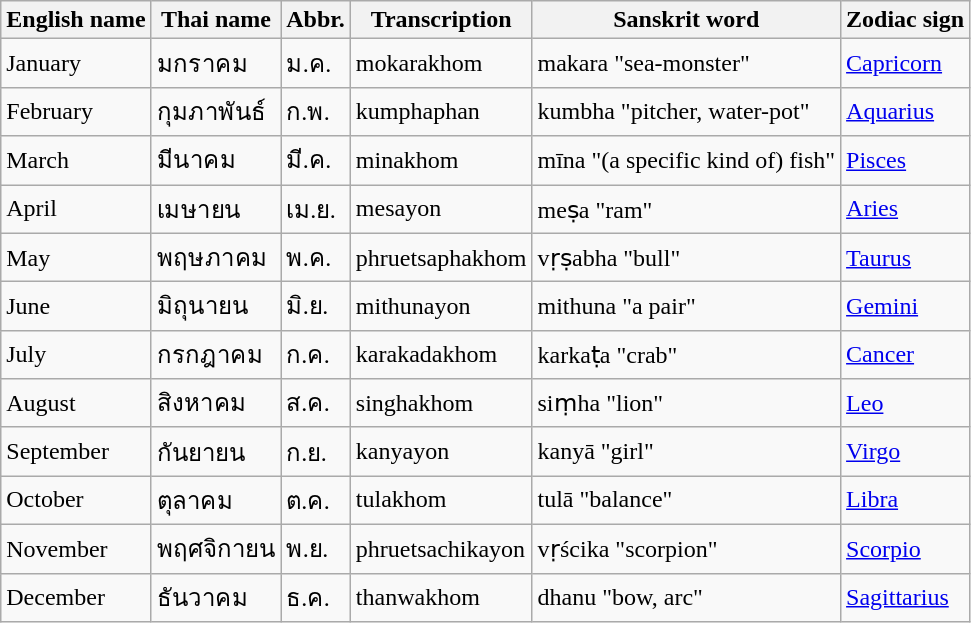<table class="wikitable">
<tr>
<th>English name</th>
<th>Thai name</th>
<th>Abbr.</th>
<th>Transcription</th>
<th>Sanskrit word</th>
<th>Zodiac sign</th>
</tr>
<tr>
<td>January</td>
<td>มกราคม</td>
<td>ม.ค.</td>
<td>mokarakhom</td>
<td>makara "sea-monster"</td>
<td><a href='#'>Capricorn</a></td>
</tr>
<tr>
<td>February</td>
<td>กุมภาพันธ์</td>
<td>ก.พ.</td>
<td>kumphaphan</td>
<td>kumbha "pitcher, water-pot"</td>
<td><a href='#'>Aquarius</a></td>
</tr>
<tr>
<td>March</td>
<td>มีนาคม</td>
<td>มี.ค.</td>
<td>minakhom</td>
<td>mīna "(a specific kind of) fish"</td>
<td><a href='#'>Pisces</a></td>
</tr>
<tr>
<td>April</td>
<td>เมษายน</td>
<td>เม.ย.</td>
<td>mesayon</td>
<td>meṣa "ram"</td>
<td><a href='#'>Aries</a></td>
</tr>
<tr>
<td>May</td>
<td>พฤษภาคม</td>
<td>พ.ค.</td>
<td>phruetsaphakhom</td>
<td>vṛṣabha "bull"</td>
<td><a href='#'>Taurus</a></td>
</tr>
<tr>
<td>June</td>
<td>มิถุนายน</td>
<td>มิ.ย.</td>
<td>mithunayon</td>
<td>mithuna "a pair"</td>
<td><a href='#'>Gemini</a></td>
</tr>
<tr>
<td>July</td>
<td>กรกฎาคม</td>
<td>ก.ค.</td>
<td>karakadakhom</td>
<td>karkaṭa "crab"</td>
<td><a href='#'>Cancer</a></td>
</tr>
<tr>
<td>August</td>
<td>สิงหาคม</td>
<td>ส.ค.</td>
<td>singhakhom</td>
<td>siṃha "lion"</td>
<td><a href='#'>Leo</a></td>
</tr>
<tr>
<td>September</td>
<td>กันยายน</td>
<td>ก.ย.</td>
<td>kanyayon</td>
<td>kanyā "girl"</td>
<td><a href='#'>Virgo</a></td>
</tr>
<tr>
<td>October</td>
<td>ตุลาคม</td>
<td>ต.ค.</td>
<td>tulakhom</td>
<td>tulā "balance"</td>
<td><a href='#'>Libra</a></td>
</tr>
<tr>
<td>November</td>
<td>พฤศจิกายน</td>
<td>พ.ย.</td>
<td>phruetsachikayon</td>
<td>vṛścika "scorpion"</td>
<td><a href='#'>Scorpio</a></td>
</tr>
<tr>
<td>December</td>
<td>ธันวาคม</td>
<td>ธ.ค.</td>
<td>thanwakhom</td>
<td>dhanu "bow, arc"</td>
<td><a href='#'>Sagittarius</a></td>
</tr>
</table>
